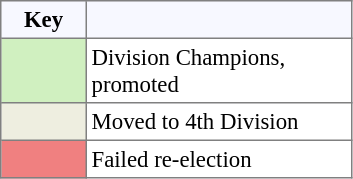<table bgcolor="#f7f8ff" cellpadding="3" cellspacing="0" border="1" style="font-size: 95%; border: gray solid 1px; border-collapse: collapse;text-align:center;">
<tr>
<th width=50>Key</th>
<th width=170></th>
</tr>
<tr>
<td style="background:#D0F0C0;" width="20"></td>
<td bgcolor="#ffffff" align="left">Division Champions, promoted</td>
</tr>
<tr>
<td style="background:#eeeee0;" width="20"></td>
<td bgcolor="#ffffff" align="left">Moved to 4th Division</td>
</tr>
<tr>
<td style="background: #F08080" width="20"></td>
<td bgcolor="#ffffff" align="left">Failed re-election</td>
</tr>
</table>
